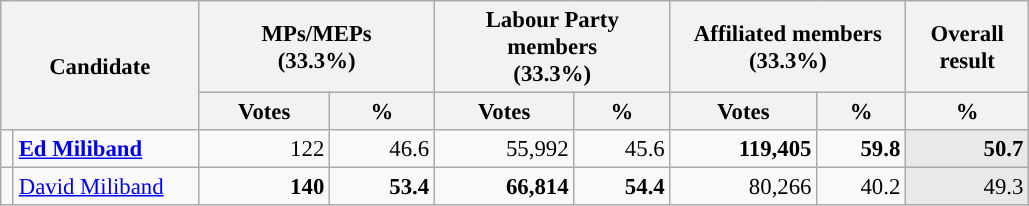<table class="wikitable" style="font-size:95%;">
<tr>
<th colspan="2" scope="col" rowspan="2" style="width:125px;">Candidate</th>
<th scope="col" colspan="2" style="width:150px;">MPs/MEPs <br> (33.3%)</th>
<th scope="col" colspan="2" style="width:150px;">Labour Party members <br> (33.3%)</th>
<th scope="col" colspan="2" style="width:150px;">Affiliated members <br> (33.3%)</th>
<th scope="col" style="width:75px;">Overall result</th>
</tr>
<tr>
<th>Votes</th>
<th>%</th>
<th>Votes</th>
<th>%</th>
<th>Votes</th>
<th>%</th>
<th>%</th>
</tr>
<tr style="text-align:right;">
<td style="background-color: "></td>
<td scope="row" style="text-align:left;"><strong><a href='#'>Ed Miliband</a></strong> </td>
<td>122</td>
<td>46.6</td>
<td>55,992</td>
<td>45.6</td>
<td><strong>119,405</strong></td>
<td><strong>59.8</strong></td>
<td style="background:#e9e9e9;"><strong>50.7</strong></td>
</tr>
<tr style="text-align:right;">
<td style="background-color: "></td>
<td scope="row" style="text-align:left;"><a href='#'>David Miliband</a></td>
<td><strong>140</strong></td>
<td><strong>53.4</strong></td>
<td><strong>66,814</strong></td>
<td><strong>54.4</strong></td>
<td>80,266</td>
<td>40.2</td>
<td style="background:#e9e9e9;">49.3</td>
</tr>
</table>
